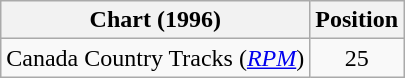<table class="wikitable sortable">
<tr>
<th scope="col">Chart (1996)</th>
<th scope="col">Position</th>
</tr>
<tr>
<td>Canada Country Tracks (<em><a href='#'>RPM</a></em>)</td>
<td align="center">25</td>
</tr>
</table>
